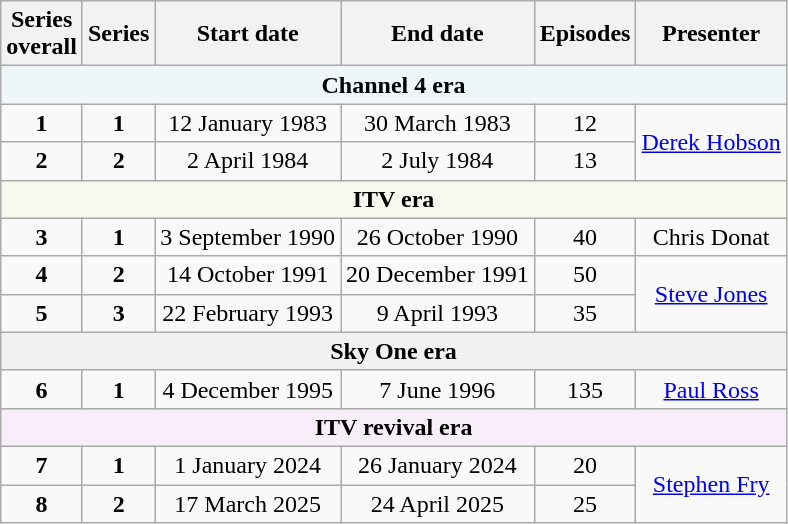<table class="wikitable" style="text-align:center">
<tr>
<th>Series<br>overall</th>
<th>Series</th>
<th>Start date</th>
<th>End date</th>
<th>Episodes</th>
<th>Presenter</th>
</tr>
<tr>
<td colspan="6" bgcolor="#EEF6F9"><strong>Channel 4 era</strong></td>
</tr>
<tr>
<td><strong>1</strong></td>
<td><strong>1</strong></td>
<td>12 January 1983</td>
<td>30 March 1983</td>
<td>12</td>
<td rowspan="2"><a href='#'>Derek Hobson</a></td>
</tr>
<tr>
<td><strong>2</strong></td>
<td><strong>2</strong></td>
<td>2 April 1984</td>
<td>2 July 1984</td>
<td>13</td>
</tr>
<tr>
<td colspan="6" bgcolor="#F7F9EE"><strong>ITV era</strong></td>
</tr>
<tr>
<td><strong>3</strong></td>
<td><strong>1</strong></td>
<td>3 September 1990</td>
<td>26 October 1990</td>
<td>40</td>
<td>Chris Donat</td>
</tr>
<tr>
<td><strong>4</strong></td>
<td><strong>2</strong></td>
<td>14 October 1991</td>
<td>20 December 1991</td>
<td>50</td>
<td rowspan="2"><a href='#'>Steve Jones</a></td>
</tr>
<tr>
<td><strong>5</strong></td>
<td><strong>3</strong></td>
<td>22 February 1993</td>
<td>9 April 1993</td>
<td>35</td>
</tr>
<tr>
<td colspan="6" bgcolor="#F0F1F2"><strong>Sky One era</strong></td>
</tr>
<tr>
<td><strong>6</strong></td>
<td><strong>1</strong></td>
<td>4 December 1995</td>
<td>7 June 1996</td>
<td>135</td>
<td><a href='#'>Paul Ross</a></td>
</tr>
<tr>
<td colspan="6" bgcolor="#F8EEF9"><strong>ITV revival era</strong></td>
</tr>
<tr>
<td><strong>7</strong></td>
<td><strong>1</strong></td>
<td>1 January 2024</td>
<td>26 January 2024</td>
<td>20</td>
<td rowspan="2"><a href='#'>Stephen Fry</a></td>
</tr>
<tr>
<td><strong>8</strong></td>
<td><strong>2</strong></td>
<td>17 March 2025</td>
<td>24 April 2025</td>
<td>25</td>
</tr>
</table>
